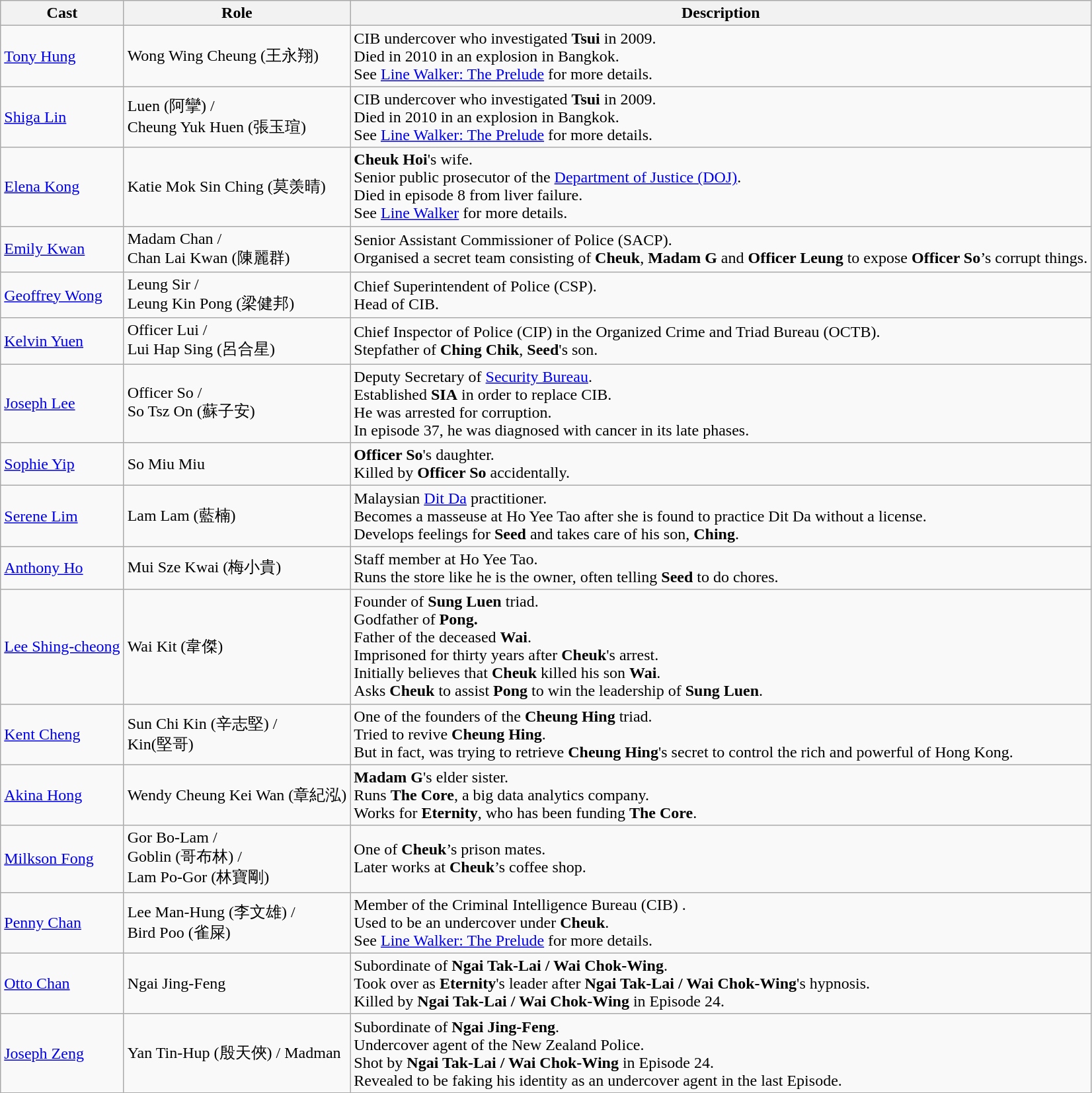<table class="wikitable">
<tr>
<th>Cast</th>
<th>Role</th>
<th>Description</th>
</tr>
<tr>
<td><a href='#'>Tony Hung</a></td>
<td>Wong Wing Cheung (王永翔)</td>
<td>CIB undercover who investigated <strong>Tsui</strong> in 2009.<br>Died in 2010 in an explosion in Bangkok.<br>See <a href='#'>Line Walker: The Prelude</a> for more details.</td>
</tr>
<tr>
<td><a href='#'>Shiga Lin</a></td>
<td>Luen (阿攣) /<br>Cheung Yuk Huen (張玉瑄)</td>
<td>CIB undercover who investigated <strong>Tsui</strong> in 2009.<br>Died in 2010 in an explosion in Bangkok.<br>See <a href='#'>Line Walker: The Prelude</a> for more details.</td>
</tr>
<tr>
<td><a href='#'>Elena Kong</a></td>
<td>Katie Mok Sin Ching (莫羡晴)</td>
<td><strong>Cheuk Hoi</strong>'s wife.<br>Senior public prosecutor of the <a href='#'>Department of Justice (DOJ)</a>.<br>Died in episode 8 from liver failure.<br>See <a href='#'>Line Walker</a> for more details.</td>
</tr>
<tr>
<td><a href='#'>Emily Kwan</a></td>
<td>Madam Chan /<br>Chan Lai Kwan (陳麗群)</td>
<td>Senior Assistant Commissioner of Police (SACP).<br>Organised a secret team consisting of <strong>Cheuk</strong>, <strong>Madam G</strong> and <strong>Officer Leung</strong> to expose <strong>Officer So</strong>’s corrupt things.</td>
</tr>
<tr>
<td><a href='#'>Geoffrey Wong</a></td>
<td>Leung Sir /<br>Leung Kin Pong (梁健邦)</td>
<td>Chief Superintendent of Police (CSP).<br>Head of CIB.</td>
</tr>
<tr>
<td><a href='#'>Kelvin Yuen</a></td>
<td>Officer Lui /<br>Lui Hap Sing (呂合星)</td>
<td>Chief Inspector of Police (CIP) in the Organized Crime and Triad Bureau (OCTB).<br>Stepfather of <strong>Ching Chik</strong>, <strong>Seed</strong>'s son.</td>
</tr>
<tr>
<td><a href='#'>Joseph Lee</a></td>
<td>Officer So /<br>So Tsz On (蘇子安)</td>
<td>Deputy Secretary of <a href='#'>Security Bureau</a>.<br>Established <strong>SIA</strong> in order to replace CIB.<br>He was arrested for corruption.<br>In episode 37, he was diagnosed with cancer in its late phases.</td>
</tr>
<tr>
<td><a href='#'>Sophie Yip</a></td>
<td>So Miu Miu</td>
<td><strong>Officer So</strong>'s daughter.<br>Killed by <strong>Officer So</strong> accidentally.</td>
</tr>
<tr>
<td><a href='#'>Serene Lim</a></td>
<td>Lam Lam (藍楠)</td>
<td>Malaysian <a href='#'>Dit Da</a> practitioner.<br>Becomes a masseuse at Ho Yee Tao after she is found to practice Dit Da without a license.<br>Develops feelings for <strong>Seed</strong> and takes care of his son, <strong>Ching</strong>.</td>
</tr>
<tr>
<td><a href='#'>Anthony Ho</a></td>
<td>Mui Sze Kwai (梅小貴)</td>
<td>Staff member at Ho Yee Tao.<br>Runs the store like he is the owner, often telling <strong>Seed</strong> to do chores.</td>
</tr>
<tr>
<td><a href='#'>Lee Shing-cheong</a></td>
<td>Wai Kit (韋傑)</td>
<td>Founder of <strong>Sung Luen</strong> triad.<br>Godfather of <strong>Pong.</strong><br>Father of the deceased <strong>Wai</strong>.<br>Imprisoned for thirty years after <strong>Cheuk</strong>'s arrest.<br>Initially believes that <strong>Cheuk</strong> killed his son <strong>Wai</strong>.<br>Asks <strong>Cheuk</strong> to assist <strong>Pong</strong> to win the leadership of <strong>Sung Luen</strong>.</td>
</tr>
<tr>
<td><a href='#'>Kent Cheng</a></td>
<td>Sun Chi Kin (辛志堅) /<br>Kin(堅哥)</td>
<td>One of the founders of the <strong>Cheung Hing</strong> triad.<br>Tried to revive <strong>Cheung Hing</strong>.<br>But in fact, was trying to retrieve <strong>Cheung Hing</strong>'s secret to control the rich and powerful of Hong Kong.</td>
</tr>
<tr>
<td><a href='#'>Akina Hong</a></td>
<td>Wendy Cheung Kei Wan (章紀泓)</td>
<td><strong>Madam G</strong>'s elder sister.<br>Runs <strong>The Core</strong>, a big data analytics company.<br>Works for <strong>Eternity</strong>, who has been funding <strong>The Core</strong>.</td>
</tr>
<tr>
<td><a href='#'>Milkson Fong</a></td>
<td>Gor Bo-Lam /<br>Goblin (哥布林) /<br>Lam Po-Gor (林寶剛)</td>
<td>One of <strong>Cheuk</strong>’s prison mates.<br>Later works at <strong>Cheuk</strong>’s coffee shop.</td>
</tr>
<tr>
<td><a href='#'>Penny Chan</a></td>
<td>Lee Man-Hung (李文雄) /<br>Bird Poo (雀屎)</td>
<td>Member of the Criminal Intelligence Bureau (CIB) .<br>Used to be an undercover under <strong>Cheuk</strong>.<br>See <a href='#'>Line Walker: The Prelude</a> for more details.</td>
</tr>
<tr>
<td><a href='#'>Otto Chan</a></td>
<td>Ngai Jing-Feng</td>
<td>Subordinate of <strong>Ngai Tak-Lai / Wai Chok-Wing</strong>.<br>Took over as <strong>Eternity</strong>'s leader after <strong>Ngai Tak-Lai / Wai Chok-Wing</strong>'s hypnosis.<br>Killed by <strong>Ngai Tak-Lai / Wai Chok-Wing</strong> in Episode 24.</td>
</tr>
<tr>
<td><a href='#'>Joseph Zeng</a></td>
<td>Yan Tin-Hup (殷天俠) / Madman</td>
<td>Subordinate of <strong>Ngai Jing-Feng</strong>.<br>Undercover agent of the New Zealand Police.<br>Shot by <strong>Ngai Tak-Lai / Wai Chok-Wing</strong> in Episode 24.<br>Revealed to be faking his identity as an undercover agent in the last Episode.</td>
</tr>
</table>
